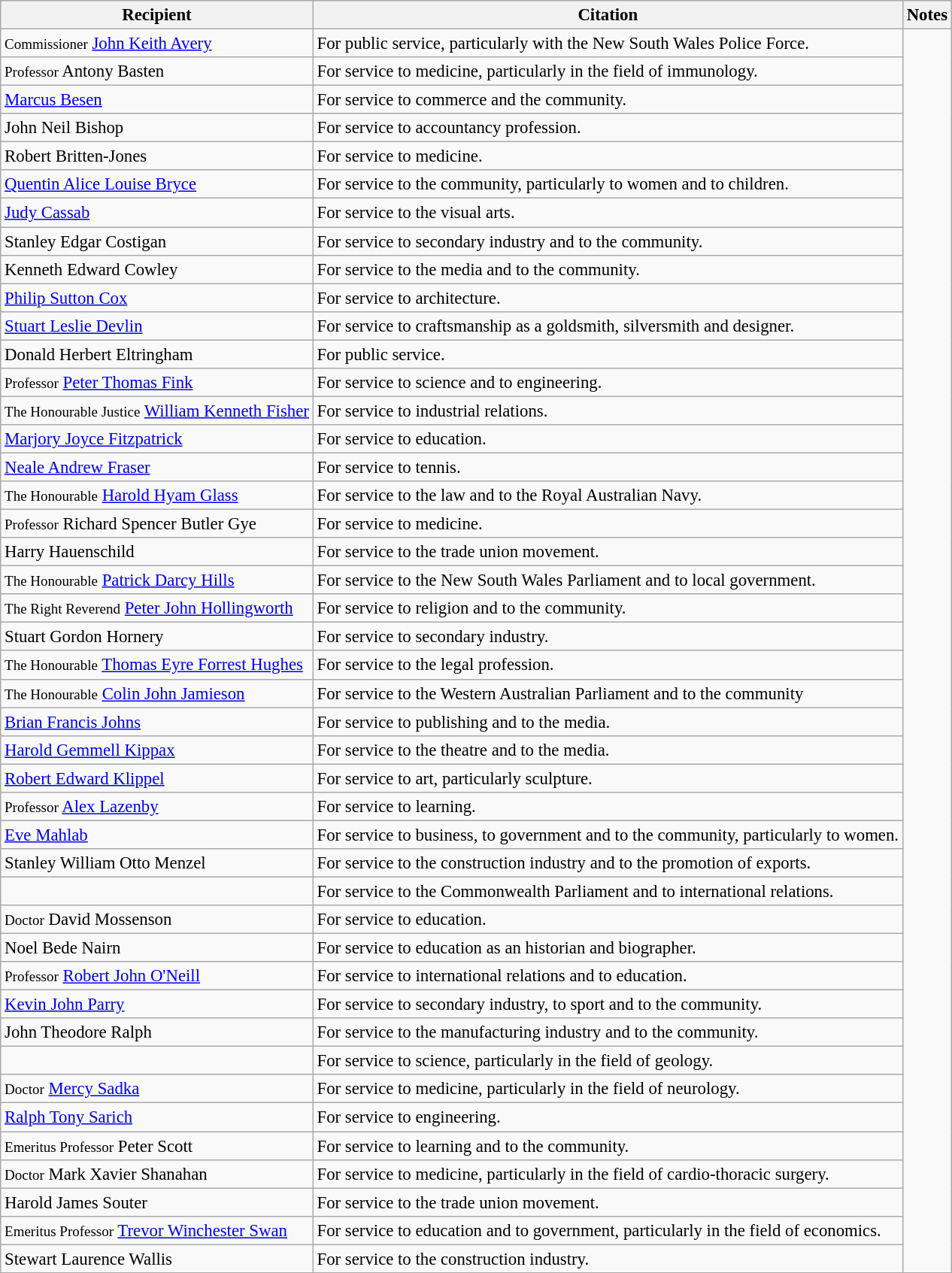<table class="wikitable" style="font-size:95%;">
<tr>
<th>Recipient</th>
<th>Citation</th>
<th>Notes</th>
</tr>
<tr>
<td><small>Commissioner</small> <a href='#'>John Keith Avery</a> </td>
<td>For public service, particularly with the New South Wales Police Force.</td>
<td rowspan=50></td>
</tr>
<tr>
<td><small>Professor</small> Antony Basten</td>
<td>For service to medicine, particularly in the field of immunology.</td>
</tr>
<tr>
<td><a href='#'>Marcus Besen</a></td>
<td>For service to commerce and the community.</td>
</tr>
<tr>
<td>John Neil Bishop</td>
<td>For service to accountancy profession.</td>
</tr>
<tr>
<td>Robert Britten-Jones</td>
<td>For service to medicine.</td>
</tr>
<tr>
<td><a href='#'>Quentin Alice Louise Bryce</a></td>
<td>For service to the community, particularly to women and to children.</td>
</tr>
<tr>
<td><a href='#'>Judy Cassab</a> </td>
<td>For service to the visual arts.</td>
</tr>
<tr>
<td>Stanley Edgar Costigan</td>
<td>For service to secondary industry and to the community.</td>
</tr>
<tr>
<td>Kenneth Edward Cowley</td>
<td>For service to the media and to the community.</td>
</tr>
<tr>
<td><a href='#'>Philip Sutton Cox</a></td>
<td>For service to architecture.</td>
</tr>
<tr>
<td><a href='#'>Stuart Leslie Devlin</a> </td>
<td>For service to craftsmanship as a goldsmith, silversmith and designer.</td>
</tr>
<tr>
<td>Donald Herbert Eltringham</td>
<td>For public service.</td>
</tr>
<tr>
<td><small>Professor</small> <a href='#'>Peter Thomas Fink</a> </td>
<td>For service to science and to engineering.</td>
</tr>
<tr>
<td><small>The Honourable Justice</small> <a href='#'>William Kenneth Fisher</a></td>
<td>For service to industrial relations.</td>
</tr>
<tr>
<td><a href='#'>Marjory Joyce Fitzpatrick</a></td>
<td>For service to education.</td>
</tr>
<tr>
<td><a href='#'>Neale Andrew Fraser</a> </td>
<td>For service to tennis.</td>
</tr>
<tr>
<td><small>The Honourable</small> <a href='#'>Harold Hyam Glass</a> </td>
<td>For service to the law and to the Royal Australian Navy.</td>
</tr>
<tr>
<td><small>Professor</small> Richard Spencer Butler Gye</td>
<td>For service to medicine.</td>
</tr>
<tr>
<td>Harry Hauenschild</td>
<td>For service to the trade union movement.</td>
</tr>
<tr>
<td><small>The Honourable</small> <a href='#'>Patrick Darcy Hills</a> </td>
<td>For service to the New South Wales Parliament and to local government.</td>
</tr>
<tr>
<td><small>The Right Reverend</small> <a href='#'>Peter John Hollingworth</a></td>
<td>For service to religion and to the community.</td>
</tr>
<tr>
<td>Stuart Gordon Hornery</td>
<td>For service to secondary industry.</td>
</tr>
<tr>
<td><small>The Honourable</small> <a href='#'>Thomas Eyre Forrest Hughes</a> </td>
<td>For service to the legal profession.</td>
</tr>
<tr>
<td><small>The Honourable</small> <a href='#'>Colin John Jamieson</a></td>
<td>For service to the Western Australian Parliament and to the community</td>
</tr>
<tr>
<td><a href='#'>Brian Francis Johns</a></td>
<td>For service to publishing and to the media.</td>
</tr>
<tr>
<td><a href='#'>Harold Gemmell Kippax</a></td>
<td>For service to the theatre and to the media.</td>
</tr>
<tr>
<td><a href='#'>Robert Edward Klippel</a></td>
<td>For service to art, particularly sculpture.</td>
</tr>
<tr>
<td><small>Professor</small> <a href='#'>Alex Lazenby</a></td>
<td>For service to learning.</td>
</tr>
<tr>
<td><a href='#'>Eve Mahlab</a></td>
<td>For service to business, to government and to the community, particularly to women.</td>
</tr>
<tr>
<td>Stanley William Otto Menzel </td>
<td>For service to the construction industry and to the promotion of exports.</td>
</tr>
<tr>
<td></td>
<td>For service to the Commonwealth Parliament and to international relations.</td>
</tr>
<tr>
<td><small>Doctor</small> David Mossenson </td>
<td>For service to education.</td>
</tr>
<tr>
<td>Noel Bede Nairn</td>
<td>For service to education as an historian and biographer.</td>
</tr>
<tr>
<td><small>Professor</small> <a href='#'>Robert John O'Neill</a></td>
<td>For service to international relations and to education.</td>
</tr>
<tr>
<td><a href='#'>Kevin John Parry</a></td>
<td>For service to secondary industry, to sport and to the community.</td>
</tr>
<tr>
<td>John Theodore Ralph</td>
<td>For service to the manufacturing industry and to the community.</td>
</tr>
<tr>
<td></td>
<td>For service to science, particularly in the field of geology.</td>
</tr>
<tr>
<td><small>Doctor</small> <a href='#'>Mercy Sadka</a></td>
<td>For service to medicine, particularly in the field of neurology.</td>
</tr>
<tr>
<td><a href='#'>Ralph Tony Sarich</a></td>
<td>For service to engineering.</td>
</tr>
<tr>
<td><small>Emeritus Professor</small> Peter Scott </td>
<td>For service to learning and to the community.</td>
</tr>
<tr>
<td><small>Doctor</small> Mark Xavier Shanahan</td>
<td>For service to medicine, particularly in the field of cardio-thoracic surgery.</td>
</tr>
<tr>
<td>Harold James Souter </td>
<td>For service to the trade union movement.</td>
</tr>
<tr>
<td><small>Emeritus Professor</small> <a href='#'>Trevor Winchester Swan</a></td>
<td>For service to education and to government, particularly in the field of economics.</td>
</tr>
<tr>
<td>Stewart Laurence Wallis</td>
<td>For service to the construction industry.</td>
</tr>
</table>
